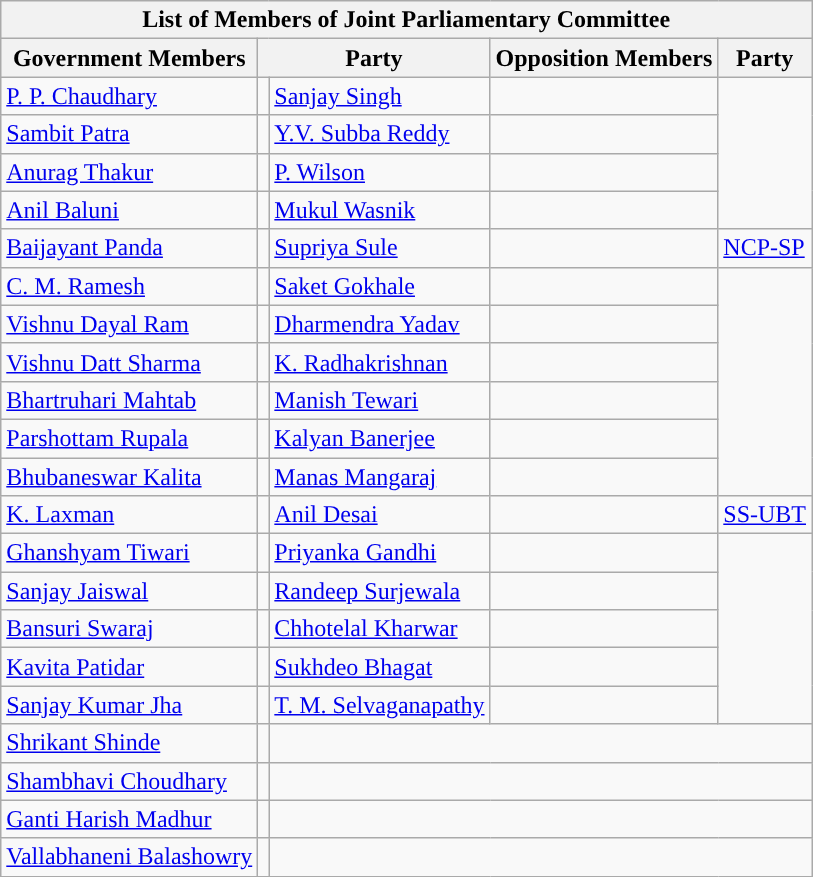<table class="wikitable">
<tr>
<th colspan="6">List of Members of Joint Parliamentary Committee</th>
</tr>
<tr>
<th>Government Members</th>
<th colspan="2">Party</th>
<th>Opposition Members</th>
<th colspan="2">Party</th>
</tr>
<tr>
<td><a href='#'>P. P. Chaudhary</a></td>
<td></td>
<td><a href='#'>Sanjay Singh</a></td>
<td></td>
</tr>
<tr>
<td><a href='#'>Sambit Patra</a></td>
<td></td>
<td><a href='#'>Y.V. Subba Reddy</a></td>
<td></td>
</tr>
<tr>
<td><a href='#'>Anurag Thakur</a></td>
<td></td>
<td><a href='#'>P. Wilson</a></td>
<td></td>
</tr>
<tr>
<td><a href='#'>Anil Baluni</a></td>
<td></td>
<td><a href='#'>Mukul Wasnik</a></td>
<td></td>
</tr>
<tr>
<td><a href='#'>Baijayant Panda</a></td>
<td></td>
<td><a href='#'>Supriya Sule</a></td>
<td style="background-color: "></td>
<td><a href='#'>NCP-SP</a></td>
</tr>
<tr>
<td><a href='#'>C. M. Ramesh</a></td>
<td></td>
<td><a href='#'>Saket Gokhale</a></td>
<td></td>
</tr>
<tr>
<td><a href='#'>Vishnu Dayal Ram</a></td>
<td></td>
<td><a href='#'>Dharmendra Yadav</a></td>
<td></td>
</tr>
<tr>
<td><a href='#'>Vishnu Datt Sharma</a></td>
<td></td>
<td><a href='#'>K. Radhakrishnan</a></td>
<td></td>
</tr>
<tr>
<td><a href='#'>Bhartruhari Mahtab</a></td>
<td></td>
<td><a href='#'>Manish Tewari</a></td>
<td></td>
</tr>
<tr>
<td><a href='#'>Parshottam Rupala</a></td>
<td></td>
<td><a href='#'>Kalyan Banerjee</a></td>
<td></td>
</tr>
<tr>
<td><a href='#'>Bhubaneswar Kalita</a></td>
<td></td>
<td><a href='#'>Manas Mangaraj</a></td>
<td></td>
</tr>
<tr>
<td><a href='#'>K. Laxman</a></td>
<td></td>
<td><a href='#'>Anil Desai</a></td>
<td style="background-color: "></td>
<td><a href='#'>SS-UBT</a></td>
</tr>
<tr>
<td><a href='#'>Ghanshyam Tiwari</a></td>
<td></td>
<td><a href='#'>Priyanka Gandhi</a></td>
<td></td>
</tr>
<tr>
<td><a href='#'>Sanjay Jaiswal</a></td>
<td></td>
<td><a href='#'>Randeep Surjewala</a></td>
<td></td>
</tr>
<tr>
<td><a href='#'>Bansuri Swaraj</a></td>
<td></td>
<td><a href='#'>Chhotelal Kharwar</a></td>
<td></td>
</tr>
<tr>
<td><a href='#'>Kavita Patidar</a></td>
<td></td>
<td><a href='#'>Sukhdeo Bhagat</a></td>
<td></td>
</tr>
<tr>
<td><a href='#'>Sanjay Kumar Jha</a></td>
<td></td>
<td><a href='#'>T. M. Selvaganapathy</a></td>
<td></td>
</tr>
<tr>
<td><a href='#'>Shrikant Shinde</a></td>
<td></td>
<td colspan="3"></td>
</tr>
<tr>
<td><a href='#'>Shambhavi Choudhary</a></td>
<td></td>
<td colspan="3"></td>
</tr>
<tr>
<td><a href='#'>Ganti Harish Madhur</a></td>
<td></td>
<td colspan="3"></td>
</tr>
<tr>
<td><a href='#'>Vallabhaneni Balashowry</a></td>
<td></td>
<td colspan="3"></td>
</tr>
</table>
